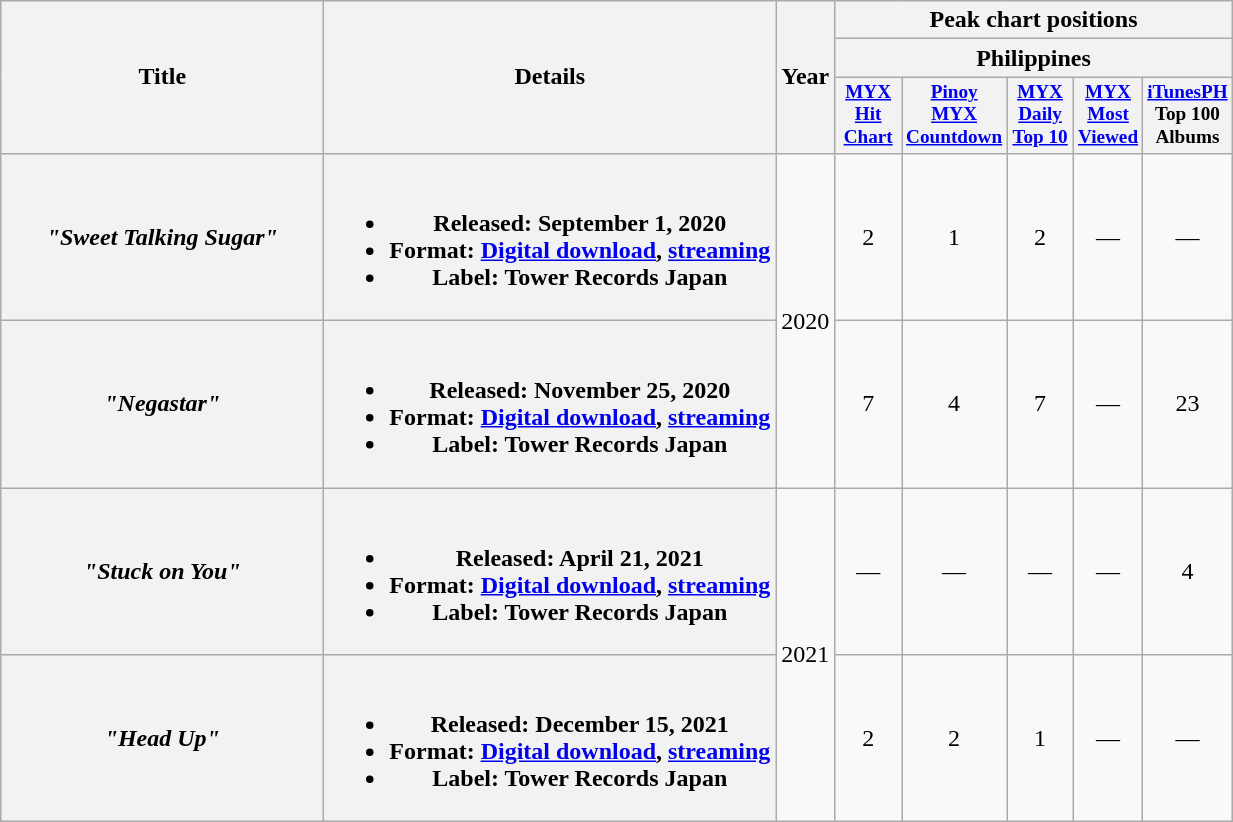<table class="wikitable plainrowheaders" style="text-align:center;">
<tr>
<th rowspan="3" scope="col" style="width:13em;">Title</th>
<th rowspan="3">Details</th>
<th rowspan="3" scope="col">Year</th>
<th colspan="5" scope="col">Peak chart positions</th>
</tr>
<tr>
<th colspan="5" scope="col">Philippines</th>
</tr>
<tr>
<th scope="col" style="width:3em;font-size:80%;"><a href='#'>MYX Hit Chart</a></th>
<th scope="col" style="width:3em;font-size:80%;"><a href='#'>Pinoy MYX Countdown</a></th>
<th scope="col" style="width:3em;font-size:80%;"><a href='#'>MYX Daily Top 10</a></th>
<th scope="col" style="width:3em;font-size:80%;"><a href='#'>MYX Most Viewed</a></th>
<th scope="col" style="width:3em;font-size:80%;"><a href='#'>iTunesPH</a> Top 100 Albums<br></th>
</tr>
<tr>
<th scope="row"><em>"Sweet Talking Sugar"</em></th>
<th><br><ul><li>Released: September 1, 2020</li><li>Format: <a href='#'>Digital download</a>, <a href='#'>streaming</a></li><li>Label: Tower Records Japan</li></ul></th>
<td rowspan="2">2020</td>
<td>2</td>
<td>1</td>
<td>2</td>
<td>—</td>
<td>—</td>
</tr>
<tr>
<th scope="row"><em>"Negastar"</em></th>
<th><br><ul><li>Released: November 25, 2020</li><li>Format: <a href='#'>Digital download</a>, <a href='#'>streaming</a></li><li>Label: Tower Records Japan</li></ul></th>
<td>7</td>
<td>4</td>
<td>7</td>
<td>—</td>
<td>23</td>
</tr>
<tr>
<th scope="row"><em>"Stuck on You"</em></th>
<th><br><ul><li>Released: April 21, 2021</li><li>Format: <a href='#'>Digital download</a>, <a href='#'>streaming</a></li><li>Label: Tower Records Japan</li></ul></th>
<td rowspan="2">2021</td>
<td>—</td>
<td>—</td>
<td>—</td>
<td>—</td>
<td>4</td>
</tr>
<tr>
<th scope="row"><em>"Head Up"</em></th>
<th><br><ul><li>Released: December 15, 2021</li><li>Format: <a href='#'>Digital download</a>, <a href='#'>streaming</a></li><li>Label: Tower Records Japan</li></ul></th>
<td>2</td>
<td>2</td>
<td>1</td>
<td>—</td>
<td>—</td>
</tr>
</table>
